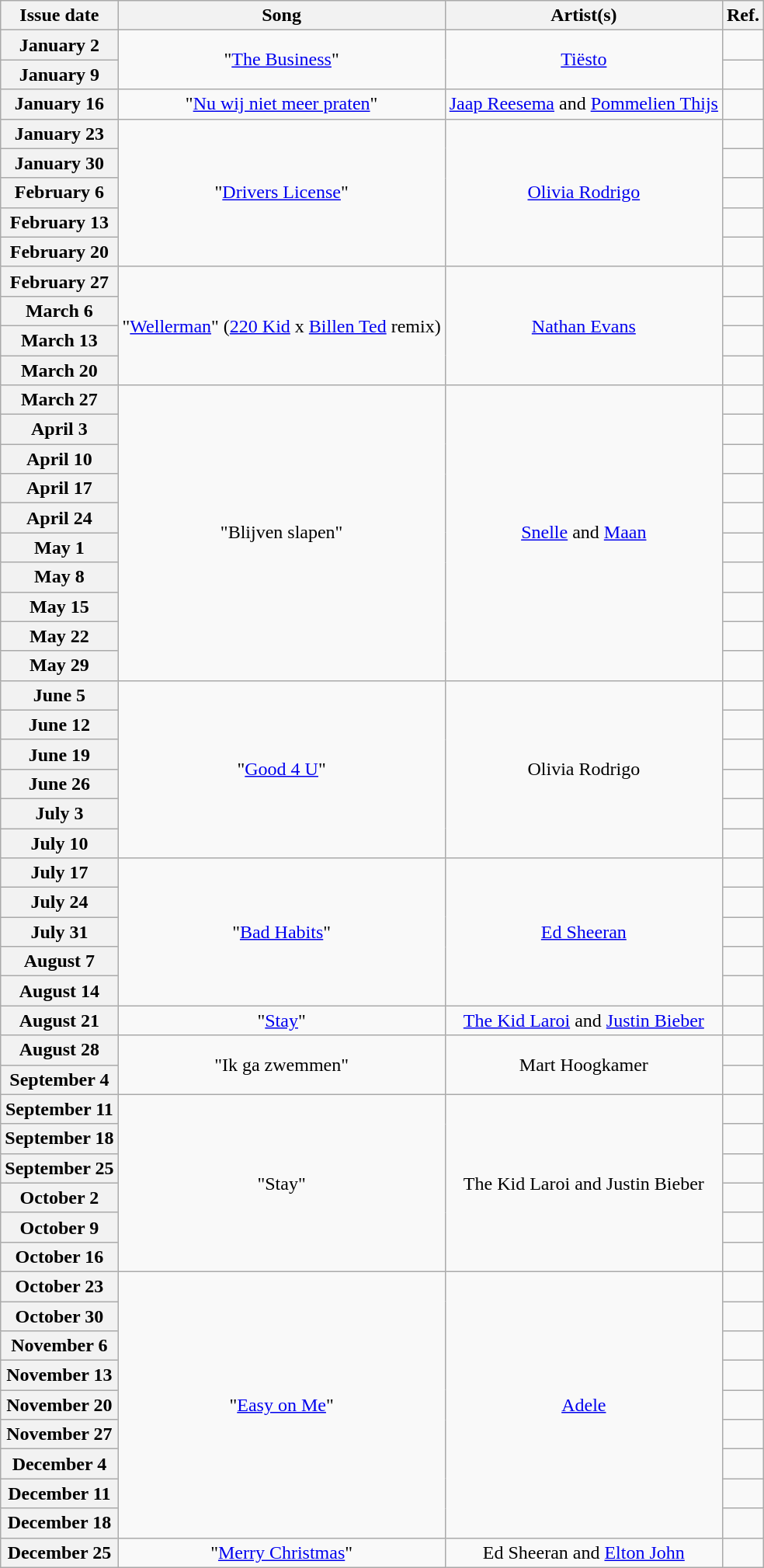<table class="wikitable plainrowheaders" style="text-align: center;">
<tr>
<th>Issue date</th>
<th>Song</th>
<th>Artist(s)</th>
<th>Ref.</th>
</tr>
<tr>
<th scope="row">January 2</th>
<td rowspan="2">"<a href='#'>The Business</a>"</td>
<td rowspan="2"><a href='#'>Tiësto</a></td>
<td></td>
</tr>
<tr>
<th scope="row">January 9</th>
<td></td>
</tr>
<tr>
<th scope="row">January 16</th>
<td>"<a href='#'>Nu wij niet meer praten</a>"</td>
<td><a href='#'>Jaap Reesema</a> and <a href='#'>Pommelien Thijs</a></td>
<td></td>
</tr>
<tr>
<th scope="row">January 23</th>
<td rowspan="5">"<a href='#'>Drivers License</a>"</td>
<td rowspan="5"><a href='#'>Olivia Rodrigo</a></td>
<td></td>
</tr>
<tr>
<th scope="row">January 30</th>
<td></td>
</tr>
<tr>
<th scope="row">February 6</th>
<td></td>
</tr>
<tr>
<th scope="row">February 13</th>
<td></td>
</tr>
<tr>
<th scope="row">February 20</th>
<td></td>
</tr>
<tr>
<th scope="row">February 27</th>
<td rowspan="4">"<a href='#'>Wellerman</a>" (<a href='#'>220 Kid</a> x <a href='#'>Billen Ted</a> remix)</td>
<td rowspan="4"><a href='#'>Nathan Evans</a></td>
<td></td>
</tr>
<tr>
<th scope="row">March 6</th>
<td></td>
</tr>
<tr>
<th scope="row">March 13</th>
<td></td>
</tr>
<tr>
<th scope="row">March 20</th>
<td></td>
</tr>
<tr>
<th scope="row">March 27</th>
<td rowspan="10">"Blijven slapen"</td>
<td rowspan="10"><a href='#'>Snelle</a> and <a href='#'>Maan</a></td>
<td></td>
</tr>
<tr>
<th scope="row">April 3</th>
<td></td>
</tr>
<tr>
<th scope="row">April 10</th>
<td></td>
</tr>
<tr>
<th scope="row">April 17</th>
<td></td>
</tr>
<tr>
<th scope="row">April 24</th>
<td></td>
</tr>
<tr>
<th scope="row">May 1</th>
<td></td>
</tr>
<tr>
<th scope="row">May 8</th>
<td></td>
</tr>
<tr>
<th scope="row">May 15</th>
<td></td>
</tr>
<tr>
<th scope="row">May 22</th>
<td></td>
</tr>
<tr>
<th scope="row">May 29</th>
<td></td>
</tr>
<tr>
<th scope="row">June 5</th>
<td rowspan="6">"<a href='#'>Good 4 U</a>"</td>
<td rowspan="6">Olivia Rodrigo</td>
<td></td>
</tr>
<tr>
<th scope="row">June 12</th>
<td></td>
</tr>
<tr>
<th scope="row">June 19</th>
<td></td>
</tr>
<tr>
<th scope="row">June 26</th>
<td></td>
</tr>
<tr>
<th scope="row">July 3</th>
<td></td>
</tr>
<tr>
<th scope="row">July 10</th>
<td></td>
</tr>
<tr>
<th scope="row">July 17</th>
<td rowspan="5">"<a href='#'>Bad Habits</a>"</td>
<td rowspan="5"><a href='#'>Ed Sheeran</a></td>
<td></td>
</tr>
<tr>
<th scope="row">July 24</th>
<td></td>
</tr>
<tr>
<th scope="row">July 31</th>
<td></td>
</tr>
<tr>
<th scope="row">August 7</th>
<td></td>
</tr>
<tr>
<th scope="row">August 14</th>
<td></td>
</tr>
<tr>
<th scope="row">August 21</th>
<td>"<a href='#'>Stay</a>"</td>
<td><a href='#'>The Kid Laroi</a> and <a href='#'>Justin Bieber</a></td>
<td></td>
</tr>
<tr>
<th scope="row">August 28</th>
<td rowspan="2">"Ik ga zwemmen"</td>
<td rowspan="2">Mart Hoogkamer</td>
<td></td>
</tr>
<tr>
<th scope="row">September 4</th>
<td></td>
</tr>
<tr>
<th scope="row">September 11</th>
<td rowspan="6">"Stay"</td>
<td rowspan="6">The Kid Laroi and Justin Bieber</td>
<td></td>
</tr>
<tr>
<th scope="row">September 18</th>
<td></td>
</tr>
<tr>
<th scope="row">September 25</th>
<td></td>
</tr>
<tr>
<th scope="row">October 2</th>
<td></td>
</tr>
<tr>
<th scope="row">October 9</th>
<td></td>
</tr>
<tr>
<th scope="row">October 16</th>
<td></td>
</tr>
<tr>
<th scope="row">October 23</th>
<td rowspan="9">"<a href='#'>Easy on Me</a>"</td>
<td rowspan="9"><a href='#'>Adele</a></td>
<td></td>
</tr>
<tr>
<th scope="row">October 30</th>
<td></td>
</tr>
<tr>
<th scope="row">November 6</th>
<td></td>
</tr>
<tr>
<th scope="row">November 13</th>
<td></td>
</tr>
<tr>
<th scope="row">November 20</th>
<td></td>
</tr>
<tr>
<th scope="row">November 27</th>
<td></td>
</tr>
<tr>
<th scope="row">December 4</th>
<td></td>
</tr>
<tr>
<th scope="row">December 11</th>
<td></td>
</tr>
<tr>
<th scope="row">December 18</th>
<td></td>
</tr>
<tr>
<th scope="row">December 25</th>
<td>"<a href='#'>Merry Christmas</a>"</td>
<td>Ed Sheeran and <a href='#'>Elton John</a></td>
<td></td>
</tr>
</table>
